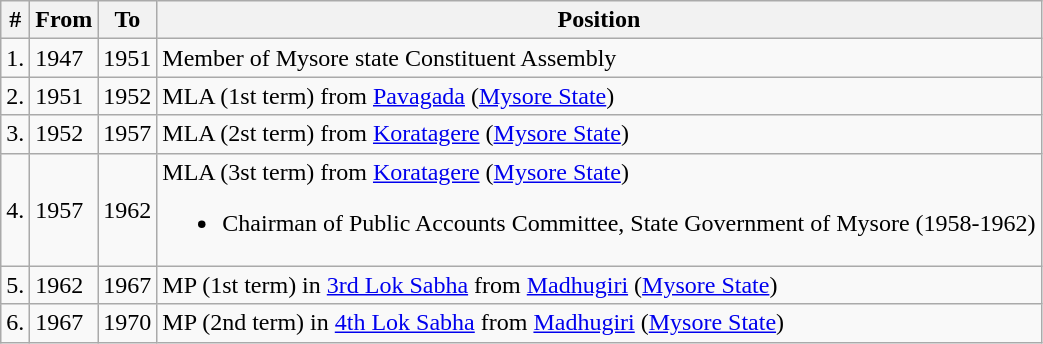<table class="wikitable sortable">
<tr>
<th>#</th>
<th>From</th>
<th>To</th>
<th>Position</th>
</tr>
<tr>
<td>1.</td>
<td>1947</td>
<td>1951</td>
<td>Member of Mysore state Constituent Assembly</td>
</tr>
<tr>
<td>2.</td>
<td>1951</td>
<td>1952</td>
<td>MLA (1st term) from <a href='#'>Pavagada</a> (<a href='#'>Mysore State</a>)</td>
</tr>
<tr>
<td>3.</td>
<td>1952</td>
<td>1957</td>
<td>MLA (2st term) from <a href='#'>Koratagere</a> (<a href='#'>Mysore State</a>)</td>
</tr>
<tr>
<td>4.</td>
<td>1957</td>
<td>1962</td>
<td>MLA (3st term) from <a href='#'>Koratagere</a> (<a href='#'>Mysore State</a>)<br><ul><li>Chairman of Public Accounts Committee, State Government of Mysore (1958-1962)</li></ul></td>
</tr>
<tr>
<td>5.</td>
<td>1962</td>
<td>1967</td>
<td>MP (1st term) in <a href='#'>3rd Lok Sabha</a> from <a href='#'>Madhugiri</a> (<a href='#'>Mysore State</a>)</td>
</tr>
<tr>
<td>6.</td>
<td>1967</td>
<td>1970</td>
<td>MP (2nd term) in <a href='#'>4th Lok Sabha</a> from <a href='#'>Madhugiri</a> (<a href='#'>Mysore State</a>)</td>
</tr>
</table>
